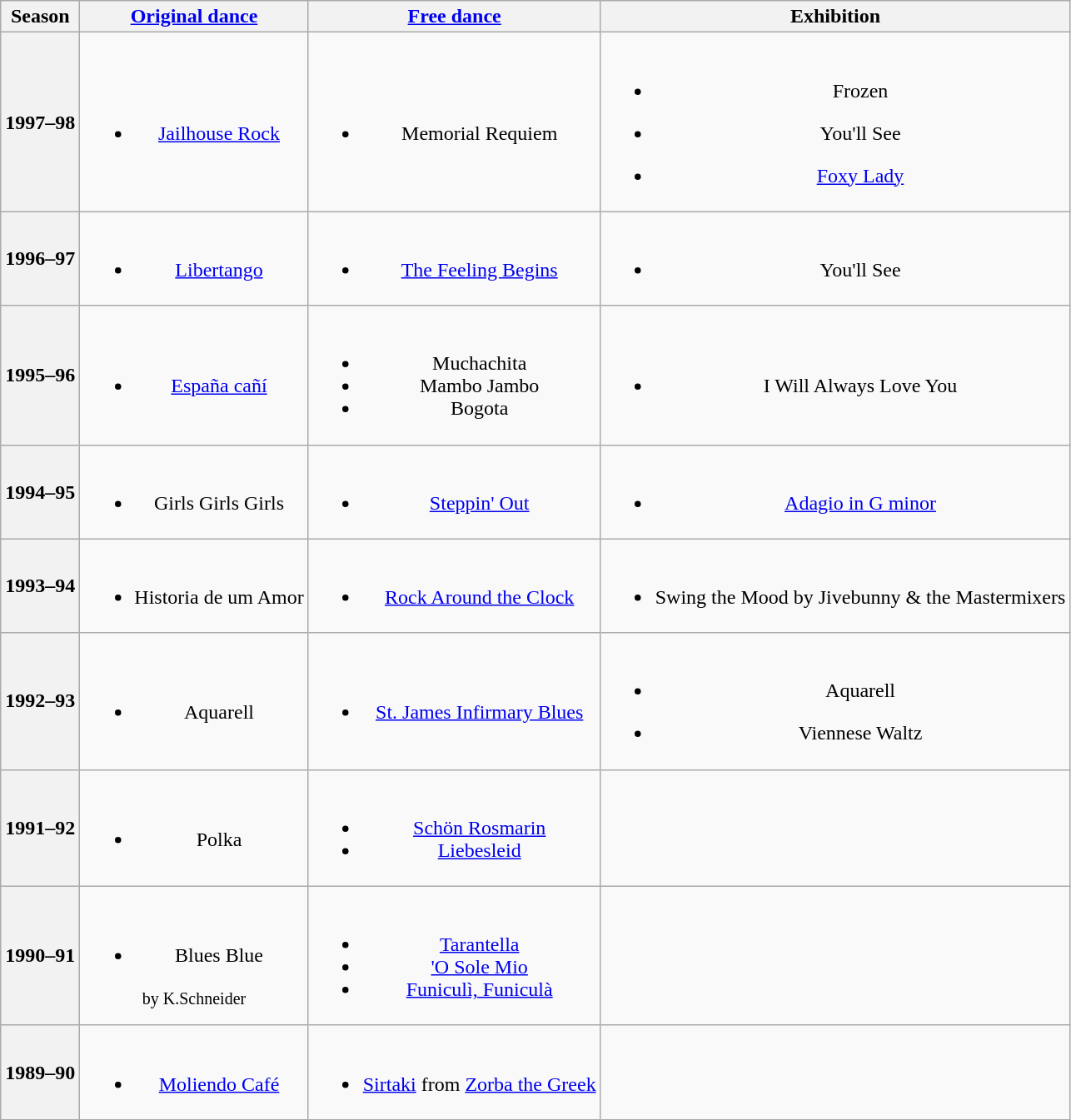<table class="wikitable" style="text-align:center">
<tr>
<th>Season</th>
<th><a href='#'>Original dance</a></th>
<th><a href='#'>Free dance</a></th>
<th>Exhibition</th>
</tr>
<tr>
<th>1997–98</th>
<td><br><ul><li><a href='#'>Jailhouse Rock</a><br></li></ul></td>
<td><br><ul><li>Memorial Requiem<br></li></ul></td>
<td><br><ul><li>Frozen<br></li></ul><ul><li>You'll See<br></li></ul><ul><li><a href='#'>Foxy Lady</a><br></li></ul></td>
</tr>
<tr>
<th>1996–97</th>
<td><br><ul><li><a href='#'>Libertango</a><br></li></ul></td>
<td><br><ul><li><a href='#'>The Feeling Begins</a><br></li></ul></td>
<td><br><ul><li>You'll See<br></li></ul></td>
</tr>
<tr>
<th>1995–96</th>
<td><br><ul><li><a href='#'>España cañí</a></li></ul></td>
<td><br><ul><li>Muchachita<br></li><li>Mambo Jambo<br></li><li>Bogota<br></li></ul></td>
<td><br><ul><li>I Will Always Love You<br></li></ul></td>
</tr>
<tr>
<th>1994–95</th>
<td><br><ul><li>Girls Girls Girls</li></ul></td>
<td><br><ul><li><a href='#'>Steppin' Out</a></li></ul></td>
<td><br><ul><li><a href='#'>Adagio in G minor</a><br></li></ul></td>
</tr>
<tr>
<th>1993–94</th>
<td><br><ul><li>Historia de um Amor</li></ul></td>
<td><br><ul><li><a href='#'>Rock Around the Clock</a></li></ul></td>
<td><br><ul><li>Swing the Mood by Jivebunny & the Mastermixers</li></ul></td>
</tr>
<tr>
<th>1992–93</th>
<td><br><ul><li>Aquarell</li></ul></td>
<td><br><ul><li><a href='#'>St. James Infirmary Blues</a></li></ul></td>
<td><br><ul><li>Aquarell</li></ul><ul><li>Viennese Waltz</li></ul></td>
</tr>
<tr>
<th>1991–92</th>
<td><br><ul><li>Polka</li></ul></td>
<td><br><ul><li><a href='#'>Schön Rosmarin</a></li><li><a href='#'>Liebesleid</a><br></li></ul></td>
<td></td>
</tr>
<tr>
<th>1990–91</th>
<td><br><ul><li>Blues Blue</li></ul><small>by K.Schneider</small></td>
<td><br><ul><li><a href='#'>Tarantella</a></li><li><a href='#'>'O Sole Mio</a></li><li><a href='#'>Funiculì, Funiculà</a></li></ul></td>
<td></td>
</tr>
<tr>
<th>1989–90</th>
<td><br><ul><li><a href='#'>Moliendo Café</a><br></li></ul></td>
<td><br><ul><li><a href='#'>Sirtaki</a> from <a href='#'>Zorba the Greek</a><br></li></ul></td>
<td></td>
</tr>
</table>
